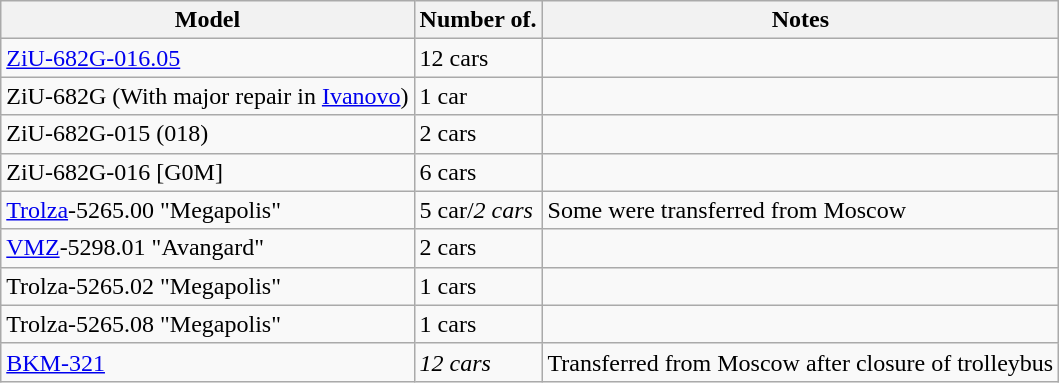<table class="wikitable">
<tr>
<th>Model</th>
<th>Number of.</th>
<th>Notes</th>
</tr>
<tr>
<td><a href='#'>ZiU-682G-016.05</a></td>
<td>12 cars</td>
<td></td>
</tr>
<tr>
<td>ZiU-682G (With major repair in <a href='#'>Ivanovo</a>)</td>
<td>1 car</td>
<td></td>
</tr>
<tr>
<td>ZiU-682G-015 (018)</td>
<td>2 cars</td>
<td></td>
</tr>
<tr>
<td>ZiU-682G-016 [G0M]</td>
<td>6 cars</td>
<td></td>
</tr>
<tr>
<td><a href='#'>Trolza</a>-5265.00 "Megapolis"</td>
<td>5 car/<em>2 cars</em></td>
<td>Some were transferred from Moscow</td>
</tr>
<tr>
<td><a href='#'>VMZ</a>-5298.01 "Avangard"</td>
<td>2 cars</td>
<td></td>
</tr>
<tr>
<td>Trolza-5265.02 "Megapolis"</td>
<td>1 cars</td>
<td></td>
</tr>
<tr>
<td>Trolza-5265.08 "Megapolis"</td>
<td>1 cars</td>
<td></td>
</tr>
<tr>
<td><a href='#'>BKM-321</a></td>
<td><em>12 cars</em></td>
<td>Transferred from Moscow after closure of trolleybus</td>
</tr>
</table>
